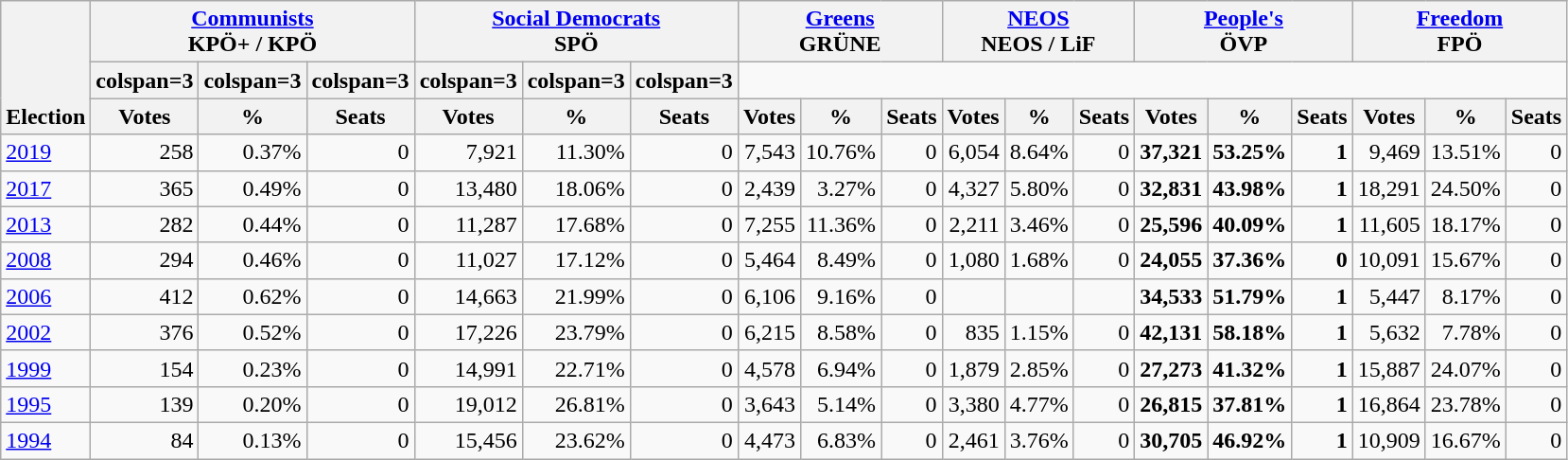<table class="wikitable" border="1" style="font-size:100%; text-align:right;">
<tr>
<th style="text-align:left;" valign=bottom rowspan=3>Election</th>
<th valign=bottom colspan=3><a href='#'>Communists</a><br>KPÖ+ / KPÖ</th>
<th valign=bottom colspan=3><a href='#'>Social Democrats</a><br>SPÖ</th>
<th valign=bottom colspan=3><a href='#'>Greens</a><br>GRÜNE</th>
<th valign=bottom colspan=3><a href='#'>NEOS</a><br>NEOS / LiF</th>
<th valign=bottom colspan=3><a href='#'>People's</a><br>ÖVP</th>
<th valign=bottom colspan=3><a href='#'>Freedom</a><br>FPÖ</th>
</tr>
<tr>
<th>colspan=3 </th>
<th>colspan=3 </th>
<th>colspan=3 </th>
<th>colspan=3 </th>
<th>colspan=3 </th>
<th>colspan=3 </th>
</tr>
<tr>
<th>Votes</th>
<th>%</th>
<th>Seats</th>
<th>Votes</th>
<th>%</th>
<th>Seats</th>
<th>Votes</th>
<th>%</th>
<th>Seats</th>
<th>Votes</th>
<th>%</th>
<th>Seats</th>
<th>Votes</th>
<th>%</th>
<th>Seats</th>
<th>Votes</th>
<th>%</th>
<th>Seats</th>
</tr>
<tr>
<td align=left><a href='#'>2019</a></td>
<td>258</td>
<td>0.37%</td>
<td>0</td>
<td>7,921</td>
<td>11.30%</td>
<td>0</td>
<td>7,543</td>
<td>10.76%</td>
<td>0</td>
<td>6,054</td>
<td>8.64%</td>
<td>0</td>
<td><strong>37,321</strong></td>
<td><strong>53.25%</strong></td>
<td><strong>1</strong></td>
<td>9,469</td>
<td>13.51%</td>
<td>0</td>
</tr>
<tr>
<td align=left><a href='#'>2017</a></td>
<td>365</td>
<td>0.49%</td>
<td>0</td>
<td>13,480</td>
<td>18.06%</td>
<td>0</td>
<td>2,439</td>
<td>3.27%</td>
<td>0</td>
<td>4,327</td>
<td>5.80%</td>
<td>0</td>
<td><strong>32,831</strong></td>
<td><strong>43.98%</strong></td>
<td><strong>1</strong></td>
<td>18,291</td>
<td>24.50%</td>
<td>0</td>
</tr>
<tr>
<td align=left><a href='#'>2013</a></td>
<td>282</td>
<td>0.44%</td>
<td>0</td>
<td>11,287</td>
<td>17.68%</td>
<td>0</td>
<td>7,255</td>
<td>11.36%</td>
<td>0</td>
<td>2,211</td>
<td>3.46%</td>
<td>0</td>
<td><strong>25,596</strong></td>
<td><strong>40.09%</strong></td>
<td><strong>1</strong></td>
<td>11,605</td>
<td>18.17%</td>
<td>0</td>
</tr>
<tr>
<td align=left><a href='#'>2008</a></td>
<td>294</td>
<td>0.46%</td>
<td>0</td>
<td>11,027</td>
<td>17.12%</td>
<td>0</td>
<td>5,464</td>
<td>8.49%</td>
<td>0</td>
<td>1,080</td>
<td>1.68%</td>
<td>0</td>
<td><strong>24,055</strong></td>
<td><strong>37.36%</strong></td>
<td><strong>0</strong></td>
<td>10,091</td>
<td>15.67%</td>
<td>0</td>
</tr>
<tr>
<td align=left><a href='#'>2006</a></td>
<td>412</td>
<td>0.62%</td>
<td>0</td>
<td>14,663</td>
<td>21.99%</td>
<td>0</td>
<td>6,106</td>
<td>9.16%</td>
<td>0</td>
<td></td>
<td></td>
<td></td>
<td><strong>34,533</strong></td>
<td><strong>51.79%</strong></td>
<td><strong>1</strong></td>
<td>5,447</td>
<td>8.17%</td>
<td>0</td>
</tr>
<tr>
<td align=left><a href='#'>2002</a></td>
<td>376</td>
<td>0.52%</td>
<td>0</td>
<td>17,226</td>
<td>23.79%</td>
<td>0</td>
<td>6,215</td>
<td>8.58%</td>
<td>0</td>
<td>835</td>
<td>1.15%</td>
<td>0</td>
<td><strong>42,131</strong></td>
<td><strong>58.18%</strong></td>
<td><strong>1</strong></td>
<td>5,632</td>
<td>7.78%</td>
<td>0</td>
</tr>
<tr>
<td align=left><a href='#'>1999</a></td>
<td>154</td>
<td>0.23%</td>
<td>0</td>
<td>14,991</td>
<td>22.71%</td>
<td>0</td>
<td>4,578</td>
<td>6.94%</td>
<td>0</td>
<td>1,879</td>
<td>2.85%</td>
<td>0</td>
<td><strong>27,273</strong></td>
<td><strong>41.32%</strong></td>
<td><strong>1</strong></td>
<td>15,887</td>
<td>24.07%</td>
<td>0</td>
</tr>
<tr>
<td align=left><a href='#'>1995</a></td>
<td>139</td>
<td>0.20%</td>
<td>0</td>
<td>19,012</td>
<td>26.81%</td>
<td>0</td>
<td>3,643</td>
<td>5.14%</td>
<td>0</td>
<td>3,380</td>
<td>4.77%</td>
<td>0</td>
<td><strong>26,815</strong></td>
<td><strong>37.81%</strong></td>
<td><strong>1</strong></td>
<td>16,864</td>
<td>23.78%</td>
<td>0</td>
</tr>
<tr>
<td align=left><a href='#'>1994</a></td>
<td>84</td>
<td>0.13%</td>
<td>0</td>
<td>15,456</td>
<td>23.62%</td>
<td>0</td>
<td>4,473</td>
<td>6.83%</td>
<td>0</td>
<td>2,461</td>
<td>3.76%</td>
<td>0</td>
<td><strong>30,705</strong></td>
<td><strong>46.92%</strong></td>
<td><strong>1</strong></td>
<td>10,909</td>
<td>16.67%</td>
<td>0</td>
</tr>
</table>
